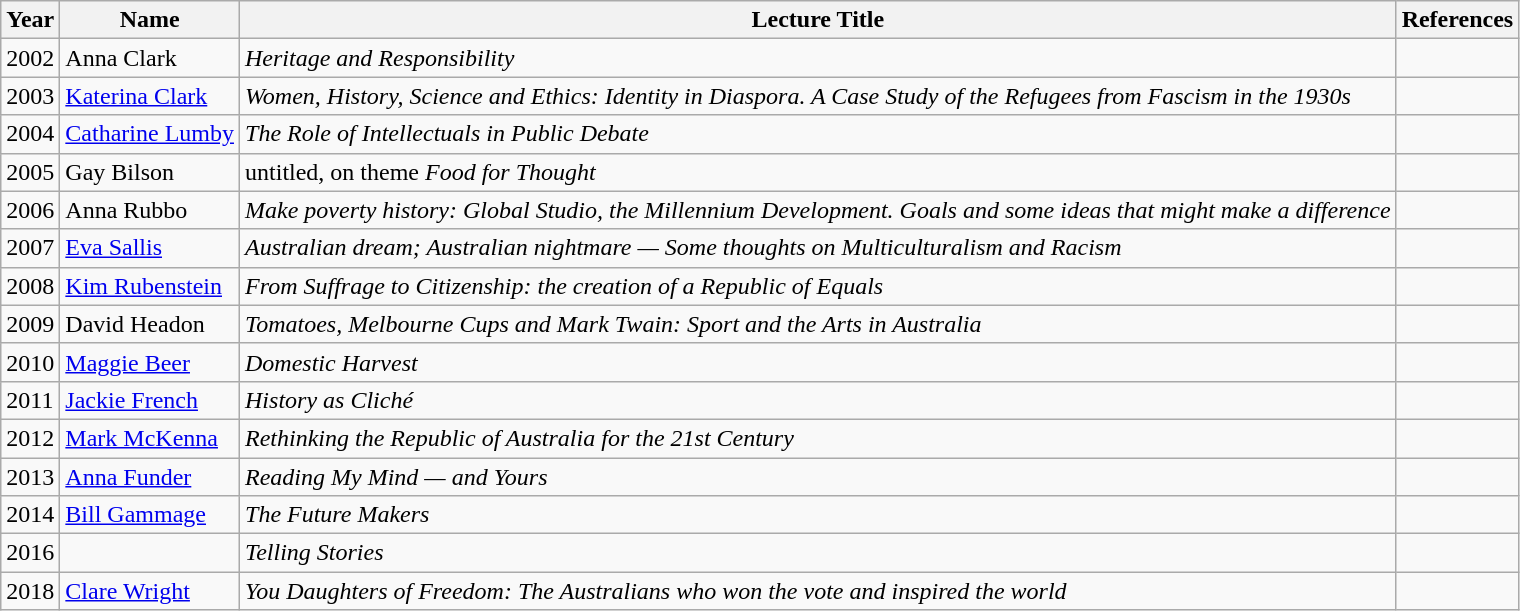<table class="wikitable">
<tr>
<th>Year</th>
<th>Name</th>
<th>Lecture Title</th>
<th>References</th>
</tr>
<tr>
<td>2002</td>
<td>Anna Clark</td>
<td><em>Heritage and Responsibility</em></td>
<td></td>
</tr>
<tr>
<td>2003</td>
<td><a href='#'>Katerina Clark</a></td>
<td><em>Women, History, Science and Ethics: Identity in Diaspora. A Case Study of the Refugees from Fascism in the 1930s</em></td>
<td></td>
</tr>
<tr>
<td>2004</td>
<td><a href='#'>Catharine Lumby</a></td>
<td><em>The Role of Intellectuals in Public Debate</em></td>
<td></td>
</tr>
<tr>
<td>2005</td>
<td>Gay Bilson</td>
<td>untitled, on theme <em>Food for Thought</em></td>
<td></td>
</tr>
<tr>
<td>2006</td>
<td>Anna Rubbo</td>
<td><em>Make poverty history: Global Studio, the Millennium Development. Goals and some ideas that might make a difference</em></td>
<td></td>
</tr>
<tr>
<td>2007</td>
<td><a href='#'>Eva Sallis</a></td>
<td><em>Australian dream; Australian nightmare — Some thoughts on Multiculturalism and Racism</em></td>
<td></td>
</tr>
<tr>
<td>2008</td>
<td><a href='#'>Kim Rubenstein</a></td>
<td><em>From Suffrage to Citizenship: the creation of a Republic of Equals</em></td>
<td></td>
</tr>
<tr>
<td>2009</td>
<td>David Headon</td>
<td><em>Tomatoes, Melbourne Cups and Mark Twain: Sport and the Arts in Australia</em></td>
<td></td>
</tr>
<tr>
<td>2010</td>
<td><a href='#'>Maggie Beer</a></td>
<td><em>Domestic Harvest</em></td>
<td></td>
</tr>
<tr>
<td>2011</td>
<td><a href='#'>Jackie French</a></td>
<td><em>History as Cliché</em></td>
<td></td>
</tr>
<tr>
<td>2012</td>
<td><a href='#'>Mark McKenna</a></td>
<td><em>Rethinking the Republic of Australia for the 21st Century</em></td>
<td></td>
</tr>
<tr>
<td>2013</td>
<td><a href='#'>Anna Funder</a></td>
<td><em>Reading My Mind — and Yours</em></td>
<td></td>
</tr>
<tr>
<td>2014</td>
<td><a href='#'>Bill Gammage</a></td>
<td><em>The Future Makers</em></td>
<td></td>
</tr>
<tr>
<td>2016</td>
<td></td>
<td><em>Telling Stories</em></td>
<td></td>
</tr>
<tr>
<td>2018</td>
<td><a href='#'>Clare Wright</a></td>
<td><em>You Daughters of Freedom: The Australians who won the vote and inspired the world</em></td>
<td></td>
</tr>
</table>
